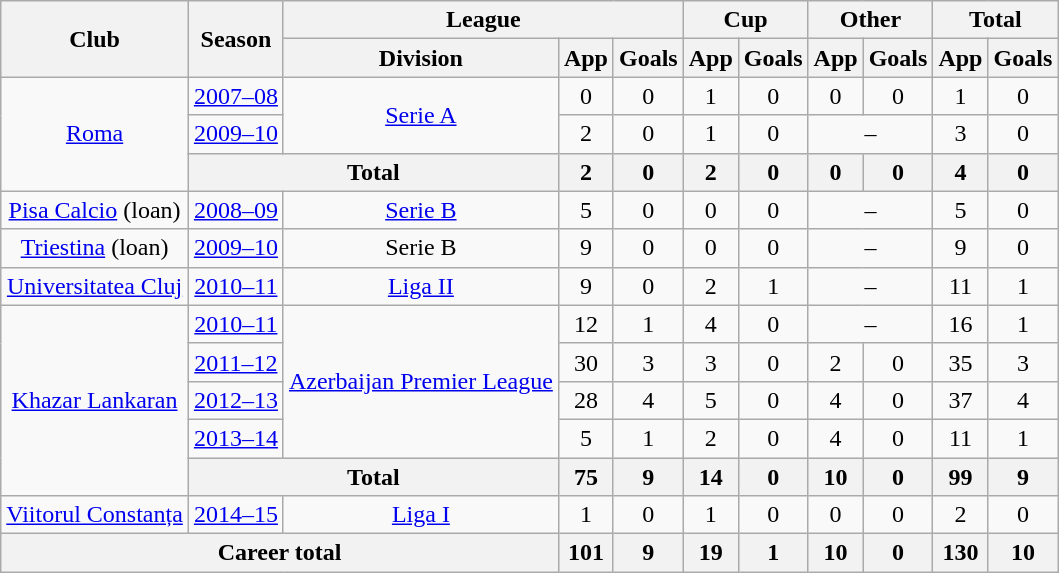<table class="wikitable" style="text-align: center">
<tr>
<th rowspan="2">Club</th>
<th rowspan="2">Season</th>
<th colspan="3">League</th>
<th colspan="2">Cup</th>
<th colspan="2">Other</th>
<th colspan="3">Total</th>
</tr>
<tr>
<th>Division</th>
<th>App</th>
<th>Goals</th>
<th>App</th>
<th>Goals</th>
<th>App</th>
<th>Goals</th>
<th>App</th>
<th>Goals</th>
</tr>
<tr>
<td rowspan="3"><a href='#'>Roma</a></td>
<td><a href='#'>2007–08</a></td>
<td rowspan="2"><a href='#'>Serie A</a></td>
<td>0</td>
<td>0</td>
<td>1</td>
<td>0</td>
<td>0</td>
<td>0</td>
<td>1</td>
<td>0</td>
</tr>
<tr>
<td><a href='#'>2009–10</a></td>
<td>2</td>
<td>0</td>
<td>1</td>
<td>0</td>
<td colspan="2">–</td>
<td>3</td>
<td>0</td>
</tr>
<tr>
<th colspan="2">Total</th>
<th>2</th>
<th>0</th>
<th>2</th>
<th>0</th>
<th>0</th>
<th>0</th>
<th>4</th>
<th>0</th>
</tr>
<tr>
<td><a href='#'>Pisa Calcio</a> (loan)</td>
<td><a href='#'>2008–09</a></td>
<td><a href='#'>Serie B</a></td>
<td>5</td>
<td>0</td>
<td>0</td>
<td>0</td>
<td colspan="2">–</td>
<td>5</td>
<td>0</td>
</tr>
<tr>
<td><a href='#'>Triestina</a> (loan)</td>
<td><a href='#'>2009–10</a></td>
<td>Serie B</td>
<td>9</td>
<td>0</td>
<td>0</td>
<td>0</td>
<td colspan="2">–</td>
<td>9</td>
<td>0</td>
</tr>
<tr>
<td><a href='#'>Universitatea Cluj</a></td>
<td><a href='#'>2010–11</a></td>
<td><a href='#'>Liga II</a></td>
<td>9</td>
<td>0</td>
<td>2</td>
<td>1</td>
<td colspan="2">–</td>
<td>11</td>
<td>1</td>
</tr>
<tr>
<td rowspan="5"><a href='#'>Khazar Lankaran</a></td>
<td><a href='#'>2010–11</a></td>
<td rowspan="4"><a href='#'>Azerbaijan Premier League</a></td>
<td>12</td>
<td>1</td>
<td>4</td>
<td>0</td>
<td colspan="2">–</td>
<td>16</td>
<td>1</td>
</tr>
<tr>
<td><a href='#'>2011–12</a></td>
<td>30</td>
<td>3</td>
<td>3</td>
<td>0</td>
<td>2</td>
<td>0</td>
<td>35</td>
<td>3</td>
</tr>
<tr>
<td><a href='#'>2012–13</a></td>
<td>28</td>
<td>4</td>
<td>5</td>
<td>0</td>
<td>4</td>
<td>0</td>
<td>37</td>
<td>4</td>
</tr>
<tr>
<td><a href='#'>2013–14</a></td>
<td>5</td>
<td>1</td>
<td>2</td>
<td>0</td>
<td>4</td>
<td>0</td>
<td>11</td>
<td>1</td>
</tr>
<tr>
<th colspan="2">Total</th>
<th>75</th>
<th>9</th>
<th>14</th>
<th>0</th>
<th>10</th>
<th>0</th>
<th>99</th>
<th>9</th>
</tr>
<tr>
<td><a href='#'>Viitorul Constanța</a></td>
<td><a href='#'>2014–15</a></td>
<td><a href='#'>Liga I</a></td>
<td>1</td>
<td>0</td>
<td>1</td>
<td>0</td>
<td>0</td>
<td>0</td>
<td>2</td>
<td>0</td>
</tr>
<tr>
<th colspan="3">Career total</th>
<th>101</th>
<th>9</th>
<th>19</th>
<th>1</th>
<th>10</th>
<th>0</th>
<th>130</th>
<th>10</th>
</tr>
</table>
